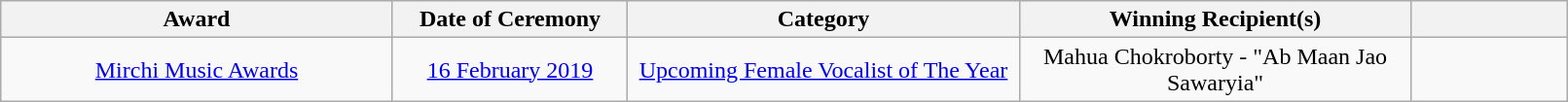<table width="85%" class="wikitable plainrowheaders sortable">
<tr>
<th width="25%">Award</th>
<th width="15%">Date of Ceremony</th>
<th width="25%">Category</th>
<th width="25%">Winning Recipient(s)</th>
<th scope="col" class="unsortable"></th>
</tr>
<tr>
<td align="center"><a href='#'>Mirchi Music Awards</a></td>
<td align="center"><a href='#'>16 February 2019</a></td>
<td align="center"><a href='#'>Upcoming Female Vocalist of The Year</a></td>
<td align="center">Mahua Chokroborty - "Ab Maan Jao Sawaryia"</td>
<td align="center"></td>
</tr>
</table>
